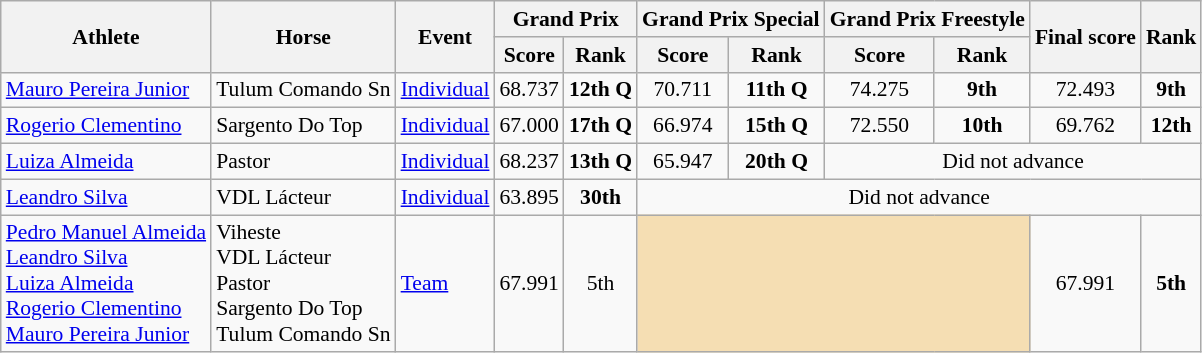<table class="wikitable" style="font-size:90%">
<tr>
<th rowspan=2>Athlete</th>
<th rowspan=2>Horse</th>
<th rowspan=2>Event</th>
<th colspan=2>Grand Prix</th>
<th colspan=2>Grand Prix Special</th>
<th colspan=2>Grand Prix Freestyle</th>
<th rowspan=2>Final score</th>
<th rowspan=2>Rank</th>
</tr>
<tr>
<th>Score</th>
<th>Rank</th>
<th>Score</th>
<th>Rank</th>
<th>Score</th>
<th>Rank</th>
</tr>
<tr>
<td><a href='#'>Mauro Pereira Junior</a></td>
<td>Tulum Comando Sn</td>
<td><a href='#'>Individual</a></td>
<td align=center>68.737</td>
<td align=center><strong>12th Q</strong></td>
<td align=center>70.711</td>
<td align=center><strong>11th Q</strong></td>
<td align=center>74.275</td>
<td align=center><strong>9th</strong></td>
<td align=center>72.493</td>
<td align=center><strong>9th</strong></td>
</tr>
<tr>
<td><a href='#'>Rogerio Clementino</a></td>
<td>Sargento Do Top</td>
<td><a href='#'>Individual</a></td>
<td align=center>67.000</td>
<td align=center><strong>17th Q</strong></td>
<td align=center>66.974</td>
<td align=center><strong>15th Q</strong></td>
<td align=center>72.550</td>
<td align=center><strong>10th</strong></td>
<td align=center>69.762</td>
<td align=center><strong>12th</strong></td>
</tr>
<tr>
<td><a href='#'>Luiza Almeida</a></td>
<td>Pastor</td>
<td><a href='#'>Individual</a></td>
<td align=center>68.237</td>
<td align=center><strong>13th Q</strong></td>
<td align=center>65.947</td>
<td align=center><strong>20th Q</strong></td>
<td align=center colspan="7">Did not advance</td>
</tr>
<tr>
<td><a href='#'>Leandro Silva</a></td>
<td>VDL Lácteur</td>
<td><a href='#'>Individual</a></td>
<td align=center>63.895</td>
<td align=center><strong>30th</strong></td>
<td align=center colspan="7">Did not advance</td>
</tr>
<tr>
<td><a href='#'>Pedro Manuel Almeida</a><br><a href='#'>Leandro Silva</a><br><a href='#'>Luiza Almeida</a><br><a href='#'>Rogerio Clementino</a><br><a href='#'>Mauro Pereira Junior</a></td>
<td>Viheste<br>VDL Lácteur<br>Pastor<br>Sargento Do Top<br>Tulum Comando Sn</td>
<td><a href='#'>Team</a></td>
<td align=center>67.991</td>
<td align=center>5th</td>
<td colspan=4 bgcolor=wheat></td>
<td align=center>67.991</td>
<td align=center><strong>5th</strong></td>
</tr>
</table>
